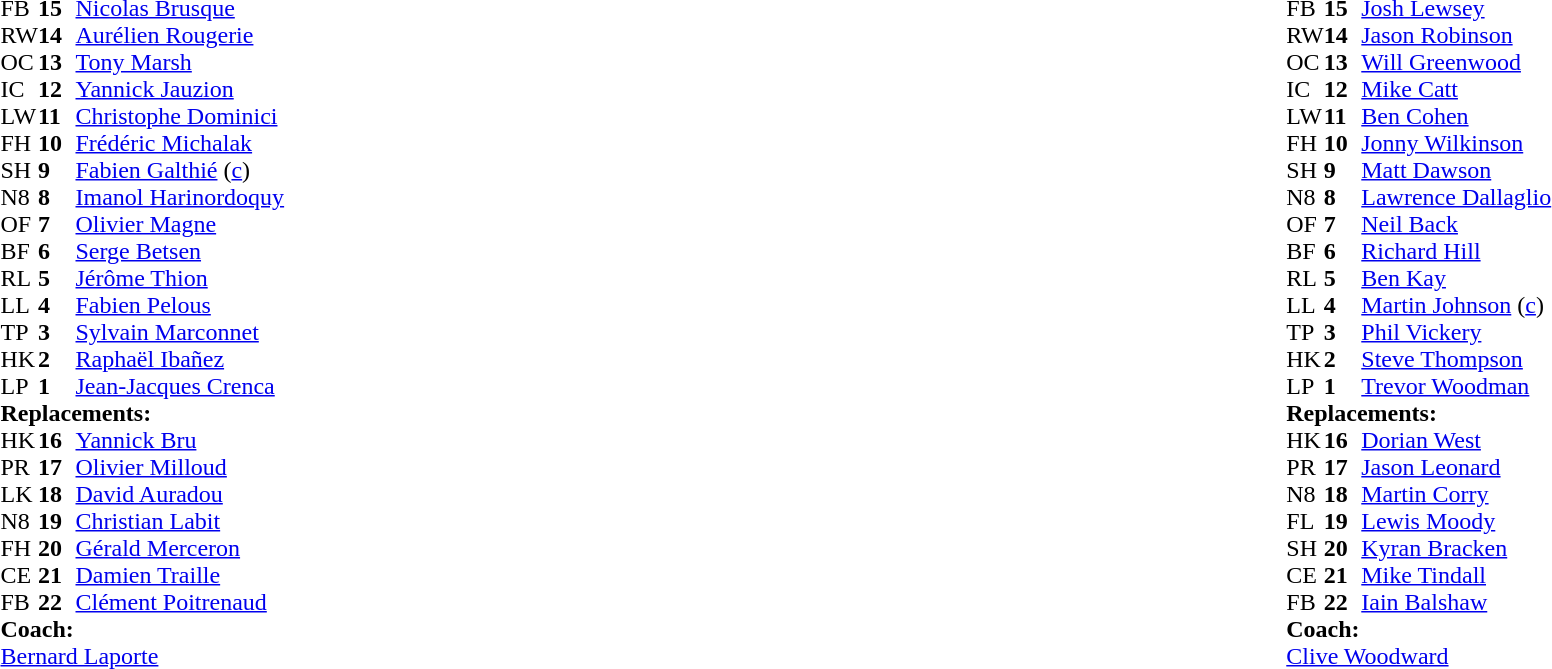<table style="width:100%">
<tr>
<td style="vertical-align:top;width:50%"><br><table cellspacing="0" cellpadding="0">
<tr>
<th width="25"></th>
<th width="25"></th>
</tr>
<tr>
<td>FB</td>
<td><strong>15</strong></td>
<td><a href='#'>Nicolas Brusque</a></td>
</tr>
<tr>
<td>RW</td>
<td><strong>14</strong></td>
<td><a href='#'>Aurélien Rougerie</a></td>
</tr>
<tr>
<td>OC</td>
<td><strong>13</strong></td>
<td><a href='#'>Tony Marsh</a></td>
</tr>
<tr>
<td>IC</td>
<td><strong>12</strong></td>
<td><a href='#'>Yannick Jauzion</a></td>
</tr>
<tr>
<td>LW</td>
<td><strong>11</strong></td>
<td><a href='#'>Christophe Dominici</a></td>
</tr>
<tr>
<td>FH</td>
<td><strong>10</strong></td>
<td><a href='#'>Frédéric Michalak</a></td>
</tr>
<tr>
<td>SH</td>
<td><strong>9</strong></td>
<td><a href='#'>Fabien Galthié</a> (<a href='#'>c</a>)</td>
</tr>
<tr>
<td>N8</td>
<td><strong>8</strong></td>
<td><a href='#'>Imanol Harinordoquy</a></td>
</tr>
<tr>
<td>OF</td>
<td><strong>7</strong></td>
<td><a href='#'>Olivier Magne</a></td>
</tr>
<tr>
<td>BF</td>
<td><strong>6</strong></td>
<td><a href='#'>Serge Betsen</a></td>
</tr>
<tr>
<td>RL</td>
<td><strong>5</strong></td>
<td><a href='#'>Jérôme Thion</a></td>
</tr>
<tr>
<td>LL</td>
<td><strong>4</strong></td>
<td><a href='#'>Fabien Pelous</a></td>
</tr>
<tr>
<td>TP</td>
<td><strong>3</strong></td>
<td><a href='#'>Sylvain Marconnet</a></td>
</tr>
<tr>
<td>HK</td>
<td><strong>2</strong></td>
<td><a href='#'>Raphaël Ibañez</a></td>
</tr>
<tr>
<td>LP</td>
<td><strong>1</strong></td>
<td><a href='#'>Jean-Jacques Crenca</a></td>
</tr>
<tr>
<td colspan="3"><strong>Replacements:</strong></td>
</tr>
<tr>
<td>HK</td>
<td><strong>16</strong></td>
<td><a href='#'>Yannick Bru</a></td>
</tr>
<tr>
<td>PR</td>
<td><strong>17</strong></td>
<td><a href='#'>Olivier Milloud</a></td>
</tr>
<tr>
<td>LK</td>
<td><strong>18</strong></td>
<td><a href='#'>David Auradou</a></td>
</tr>
<tr>
<td>N8</td>
<td><strong>19</strong></td>
<td><a href='#'>Christian Labit</a></td>
</tr>
<tr>
<td>FH</td>
<td><strong>20</strong></td>
<td><a href='#'>Gérald Merceron</a></td>
</tr>
<tr>
<td>CE</td>
<td><strong>21</strong></td>
<td><a href='#'>Damien Traille</a></td>
</tr>
<tr>
<td>FB</td>
<td><strong>22</strong></td>
<td><a href='#'>Clément Poitrenaud</a></td>
</tr>
<tr>
<td colspan="3"><strong>Coach:</strong></td>
</tr>
<tr>
<td colspan="3"><a href='#'>Bernard Laporte</a></td>
</tr>
</table>
</td>
<td style="vertical-align:top"></td>
<td style="vertical-align:top;width:50%"><br><table cellspacing="0" cellpadding="0" style="margin:auto">
<tr>
<th width="25"></th>
<th width="25"></th>
</tr>
<tr>
<td>FB</td>
<td><strong>15</strong></td>
<td><a href='#'>Josh Lewsey</a></td>
</tr>
<tr>
<td>RW</td>
<td><strong>14</strong></td>
<td><a href='#'>Jason Robinson</a></td>
</tr>
<tr>
<td>OC</td>
<td><strong>13</strong></td>
<td><a href='#'>Will Greenwood</a></td>
</tr>
<tr>
<td>IC</td>
<td><strong>12</strong></td>
<td><a href='#'>Mike Catt</a></td>
</tr>
<tr>
<td>LW</td>
<td><strong>11</strong></td>
<td><a href='#'>Ben Cohen</a></td>
</tr>
<tr>
<td>FH</td>
<td><strong>10</strong></td>
<td><a href='#'>Jonny Wilkinson</a></td>
</tr>
<tr>
<td>SH</td>
<td><strong>9</strong></td>
<td><a href='#'>Matt Dawson</a></td>
</tr>
<tr>
<td>N8</td>
<td><strong>8</strong></td>
<td><a href='#'>Lawrence Dallaglio</a></td>
</tr>
<tr>
<td>OF</td>
<td><strong>7</strong></td>
<td><a href='#'>Neil Back</a></td>
</tr>
<tr>
<td>BF</td>
<td><strong>6</strong></td>
<td><a href='#'>Richard Hill</a></td>
</tr>
<tr>
<td>RL</td>
<td><strong>5</strong></td>
<td><a href='#'>Ben Kay</a></td>
</tr>
<tr>
<td>LL</td>
<td><strong>4</strong></td>
<td><a href='#'>Martin Johnson</a> (<a href='#'>c</a>)</td>
</tr>
<tr>
<td>TP</td>
<td><strong>3</strong></td>
<td><a href='#'>Phil Vickery</a></td>
</tr>
<tr>
<td>HK</td>
<td><strong>2</strong></td>
<td><a href='#'>Steve Thompson</a></td>
</tr>
<tr>
<td>LP</td>
<td><strong>1</strong></td>
<td><a href='#'>Trevor Woodman</a></td>
</tr>
<tr>
<td colspan="3"><strong>Replacements:</strong></td>
</tr>
<tr>
<td>HK</td>
<td><strong>16</strong></td>
<td><a href='#'>Dorian West</a></td>
</tr>
<tr>
<td>PR</td>
<td><strong>17</strong></td>
<td><a href='#'>Jason Leonard</a></td>
</tr>
<tr>
<td>N8</td>
<td><strong>18</strong></td>
<td><a href='#'>Martin Corry</a></td>
</tr>
<tr>
<td>FL</td>
<td><strong>19</strong></td>
<td><a href='#'>Lewis Moody</a></td>
</tr>
<tr>
<td>SH</td>
<td><strong>20</strong></td>
<td><a href='#'>Kyran Bracken</a></td>
</tr>
<tr>
<td>CE</td>
<td><strong>21</strong></td>
<td><a href='#'>Mike Tindall</a></td>
</tr>
<tr>
<td>FB</td>
<td><strong>22</strong></td>
<td><a href='#'>Iain Balshaw</a></td>
</tr>
<tr>
<td colspan="3"><strong>Coach:</strong></td>
</tr>
<tr>
<td colspan="3"><a href='#'>Clive Woodward</a></td>
</tr>
</table>
</td>
</tr>
</table>
